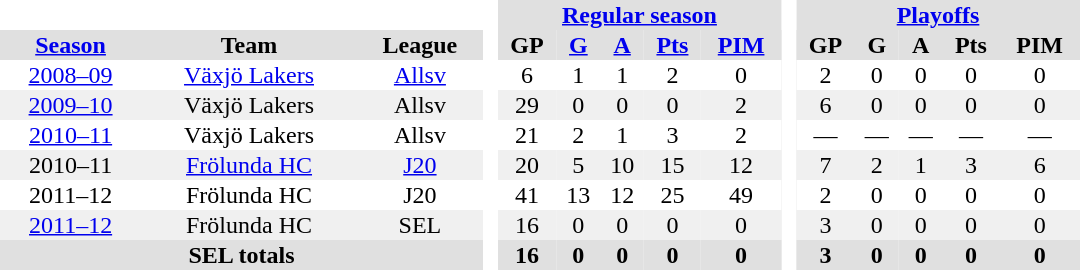<table border="0" cellpadding="1" cellspacing="0" style="text-align:center; width:45em">
<tr bgcolor="#e0e0e0">
<th colspan="3" bgcolor="#ffffff"> </th>
<th rowspan="99" bgcolor="#ffffff"> </th>
<th colspan="5"><a href='#'>Regular season</a></th>
<th rowspan="99" bgcolor="#ffffff"> </th>
<th colspan="5"><a href='#'>Playoffs</a></th>
</tr>
<tr bgcolor="#e0e0e0">
<th><a href='#'>Season</a></th>
<th>Team</th>
<th>League</th>
<th>GP</th>
<th><a href='#'>G</a></th>
<th><a href='#'>A</a></th>
<th><a href='#'>Pts</a></th>
<th><a href='#'>PIM</a></th>
<th>GP</th>
<th>G</th>
<th>A</th>
<th>Pts</th>
<th>PIM</th>
</tr>
<tr>
<td><a href='#'>2008–09</a></td>
<td><a href='#'>Växjö Lakers</a></td>
<td><a href='#'>Allsv</a></td>
<td>6</td>
<td>1</td>
<td>1</td>
<td>2</td>
<td>0</td>
<td>2</td>
<td>0</td>
<td>0</td>
<td>0</td>
<td>0</td>
</tr>
<tr bgcolor="#f0f0f0">
<td><a href='#'>2009–10</a></td>
<td>Växjö Lakers</td>
<td>Allsv</td>
<td>29</td>
<td>0</td>
<td>0</td>
<td>0</td>
<td>2</td>
<td>6</td>
<td>0</td>
<td>0</td>
<td>0</td>
<td>0</td>
</tr>
<tr>
<td><a href='#'>2010–11</a></td>
<td>Växjö Lakers</td>
<td>Allsv</td>
<td>21</td>
<td>2</td>
<td>1</td>
<td>3</td>
<td>2</td>
<td>—</td>
<td>—</td>
<td>—</td>
<td>—</td>
<td>—</td>
</tr>
<tr bgcolor="#f0f0f0">
<td>2010–11</td>
<td><a href='#'>Frölunda HC</a></td>
<td><a href='#'>J20</a></td>
<td>20</td>
<td>5</td>
<td>10</td>
<td>15</td>
<td>12</td>
<td>7</td>
<td>2</td>
<td>1</td>
<td>3</td>
<td>6</td>
</tr>
<tr>
<td>2011–12</td>
<td>Frölunda HC</td>
<td>J20</td>
<td>41</td>
<td>13</td>
<td>12</td>
<td>25</td>
<td>49</td>
<td>2</td>
<td>0</td>
<td>0</td>
<td>0</td>
<td>0</td>
</tr>
<tr bgcolor="#f0f0f0">
<td><a href='#'>2011–12</a></td>
<td>Frölunda HC</td>
<td>SEL</td>
<td>16</td>
<td>0</td>
<td>0</td>
<td>0</td>
<td>0</td>
<td>3</td>
<td>0</td>
<td>0</td>
<td>0</td>
<td>0</td>
</tr>
<tr bgcolor="#e0e0e0">
<th colspan="3">SEL totals</th>
<th>16</th>
<th>0</th>
<th>0</th>
<th>0</th>
<th>0</th>
<th>3</th>
<th>0</th>
<th>0</th>
<th>0</th>
<th>0</th>
</tr>
</table>
